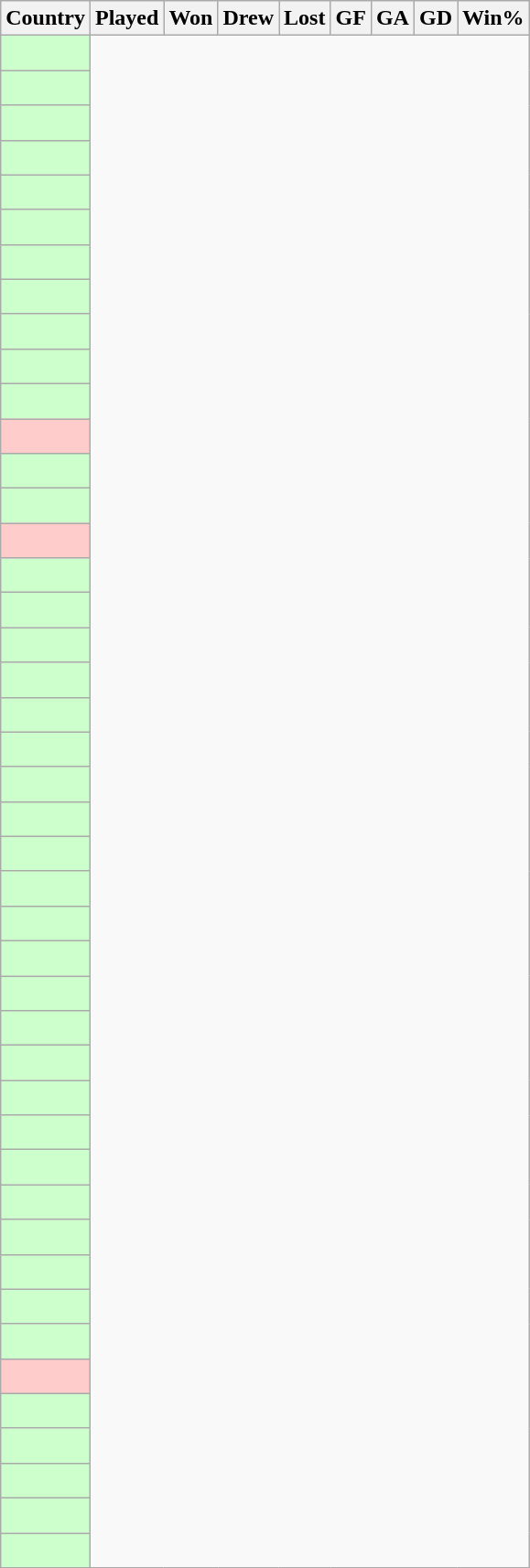<table class="wikitable sortable" style="text-align: center;">
<tr>
<th>Country</th>
<th>Played</th>
<th>Won</th>
<th>Drew</th>
<th>Lost</th>
<th>GF</th>
<th>GA</th>
<th>GD</th>
<th>Win%</th>
</tr>
<tr>
<td bgcolor=#CCFFCC align=left><br></td>
</tr>
<tr>
<td bgcolor=#CCFFCC align=left><br></td>
</tr>
<tr>
<td bgcolor=#CCFFCC align=left><br></td>
</tr>
<tr>
<td bgcolor=#CCFFCC align=left><br></td>
</tr>
<tr>
<td bgcolor=#CCFFCC align=left><br></td>
</tr>
<tr>
<td bgcolor=#CCFFCC align=left><br></td>
</tr>
<tr>
<td bgcolor=#CCFFCC align=left><br></td>
</tr>
<tr>
<td bgcolor=#CCFFCC align=left><br></td>
</tr>
<tr>
<td bgcolor=#CCFFCC align=left><br></td>
</tr>
<tr>
<td bgcolor=#CCFFCC align=left><br></td>
</tr>
<tr>
<td bgcolor=#CCFFCC align=left><br></td>
</tr>
<tr>
<td bgcolor=#FFCCCC align=left><br></td>
</tr>
<tr>
<td bgcolor=#CCFFCC align=left><br></td>
</tr>
<tr>
<td bgcolor=#CCFFCC align=left><br></td>
</tr>
<tr>
<td bgcolor=#FFCCCC align=left><br></td>
</tr>
<tr>
<td bgcolor=#CCFFCC align=left><br></td>
</tr>
<tr>
<td bgcolor=#CCFFCC align=left><br></td>
</tr>
<tr>
<td bgcolor=#CCFFCC align=left><br></td>
</tr>
<tr>
<td bgcolor=#CCFFCC align=left><br></td>
</tr>
<tr>
<td bgcolor=#CCFFCC align=left><br></td>
</tr>
<tr>
<td bgcolor=#CCFFCC align=left><br></td>
</tr>
<tr>
<td bgcolor=#CCFFCC align=left><br></td>
</tr>
<tr>
<td bgcolor=#CCFFCC align=left><br></td>
</tr>
<tr>
<td bgcolor=#CCFFCC align=left><br></td>
</tr>
<tr>
<td bgcolor=#CCFFCC align=left><br></td>
</tr>
<tr>
<td bgcolor=#CCFFCC align=left><br></td>
</tr>
<tr>
<td bgcolor=#CCFFCC align=left><br></td>
</tr>
<tr>
<td bgcolor=#CCFFCC align=left><br></td>
</tr>
<tr>
<td bgcolor=#CCFFCC align=left><br></td>
</tr>
<tr>
<td bgcolor=#CCFFCC align=left><br></td>
</tr>
<tr>
<td bgcolor=#CCFFCC align=left><br></td>
</tr>
<tr>
<td bgcolor=#CCFFCC align=left><br></td>
</tr>
<tr>
<td bgcolor=#CCFFCC align=left><br></td>
</tr>
<tr>
<td bgcolor=#CCFFCC align=left><br></td>
</tr>
<tr>
<td bgcolor=#CCFFCC align=left><br></td>
</tr>
<tr>
<td bgcolor=#CCFFCC align=left><br></td>
</tr>
<tr>
<td bgcolor=#CCFFCC align=left><br></td>
</tr>
<tr>
<td bgcolor=#CCFFCC align=left><br></td>
</tr>
<tr>
<td bgcolor=#FFCCCC align=left><br></td>
</tr>
<tr>
<td bgcolor=#CCFFCC align=left><br></td>
</tr>
<tr>
<td bgcolor=#CCFFCC align=left><br></td>
</tr>
<tr>
<td bgcolor=#CCFFCC align=left><br></td>
</tr>
<tr>
<td bgcolor=#CCFFCC align=left><br></td>
</tr>
<tr>
<td bgcolor=#CCFFCC align=left><br></td>
</tr>
</table>
